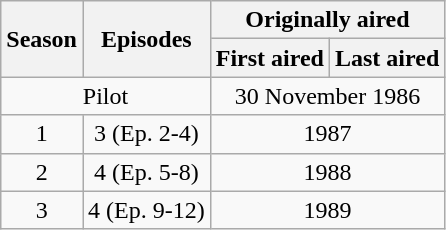<table class="wikitable" style="text-align:center;">
<tr>
<th rowspan="2">Season</th>
<th rowspan="2">Episodes</th>
<th colspan="2">Originally aired</th>
</tr>
<tr>
<th>First aired</th>
<th>Last aired</th>
</tr>
<tr>
<td colspan="2">Pilot</td>
<td colspan="2">30 November 1986</td>
</tr>
<tr>
<td>1</td>
<td>3 (Ep. 2-4)</td>
<td colspan="2">1987</td>
</tr>
<tr>
<td>2</td>
<td>4 (Ep. 5-8)</td>
<td colspan="2">1988</td>
</tr>
<tr>
<td>3</td>
<td>4 (Ep. 9-12)</td>
<td colspan="2">1989</td>
</tr>
</table>
